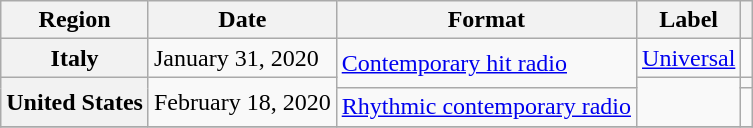<table class="wikitable plainrowheaders">
<tr>
<th>Region</th>
<th>Date</th>
<th>Format</th>
<th>Label</th>
<th></th>
</tr>
<tr>
<th scope="row">Italy</th>
<td>January 31, 2020</td>
<td rowspan="2"><a href='#'>Contemporary hit radio</a></td>
<td><a href='#'>Universal</a></td>
<td style="text-align:center;"></td>
</tr>
<tr>
<th scope="row" rowspan="2">United States</th>
<td rowspan="2">February 18, 2020</td>
<td rowspan="2"></td>
<td style="text-align:center;"></td>
</tr>
<tr>
<td><a href='#'>Rhythmic contemporary radio</a></td>
<td style="text-align:center;"></td>
</tr>
<tr>
</tr>
</table>
